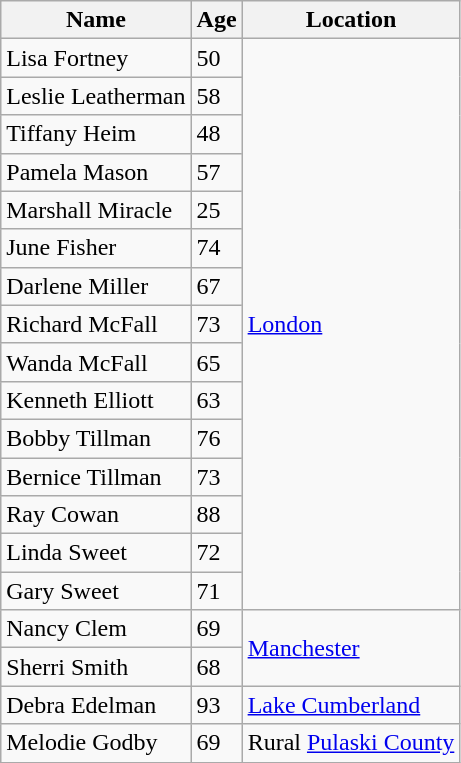<table class="wikitable">
<tr>
<th>Name</th>
<th>Age</th>
<th>Location</th>
</tr>
<tr>
<td>Lisa Fortney</td>
<td>50</td>
<td rowspan="15"><a href='#'>London</a></td>
</tr>
<tr>
<td>Leslie Leatherman</td>
<td>58</td>
</tr>
<tr>
<td>Tiffany Heim</td>
<td>48</td>
</tr>
<tr>
<td>Pamela Mason</td>
<td>57</td>
</tr>
<tr>
<td>Marshall Miracle</td>
<td>25</td>
</tr>
<tr>
<td>June Fisher</td>
<td>74</td>
</tr>
<tr>
<td>Darlene Miller</td>
<td>67</td>
</tr>
<tr>
<td>Richard McFall</td>
<td>73</td>
</tr>
<tr>
<td>Wanda McFall</td>
<td>65</td>
</tr>
<tr>
<td>Kenneth Elliott</td>
<td>63</td>
</tr>
<tr>
<td>Bobby Tillman</td>
<td>76</td>
</tr>
<tr>
<td>Bernice Tillman</td>
<td>73</td>
</tr>
<tr>
<td>Ray Cowan</td>
<td>88</td>
</tr>
<tr>
<td>Linda Sweet</td>
<td>72</td>
</tr>
<tr>
<td>Gary Sweet</td>
<td>71</td>
</tr>
<tr>
<td>Nancy Clem</td>
<td>69</td>
<td rowspan="2"><a href='#'>Manchester</a></td>
</tr>
<tr>
<td>Sherri Smith</td>
<td>68</td>
</tr>
<tr>
<td>Debra Edelman</td>
<td>93</td>
<td><a href='#'>Lake Cumberland</a></td>
</tr>
<tr>
<td>Melodie Godby</td>
<td>69</td>
<td>Rural <a href='#'>Pulaski County</a></td>
</tr>
</table>
